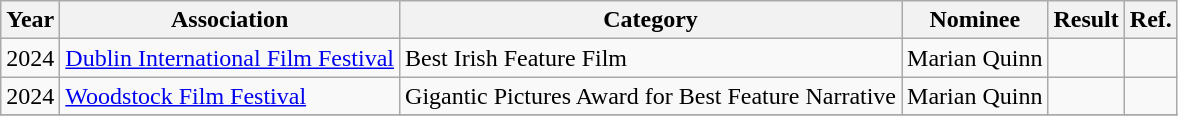<table class="wikitable sortable">
<tr>
<th>Year</th>
<th>Association</th>
<th>Category</th>
<th>Nominee</th>
<th>Result</th>
<th class=unsortable>Ref.</th>
</tr>
<tr>
<td>2024</td>
<td><a href='#'>Dublin International Film Festival</a></td>
<td>Best Irish Feature Film</td>
<td>Marian Quinn</td>
<td></td>
<td></td>
</tr>
<tr>
<td>2024</td>
<td><a href='#'>Woodstock Film Festival</a></td>
<td>Gigantic Pictures Award for Best Feature Narrative</td>
<td>Marian Quinn</td>
<td></td>
<td></td>
</tr>
<tr>
</tr>
</table>
